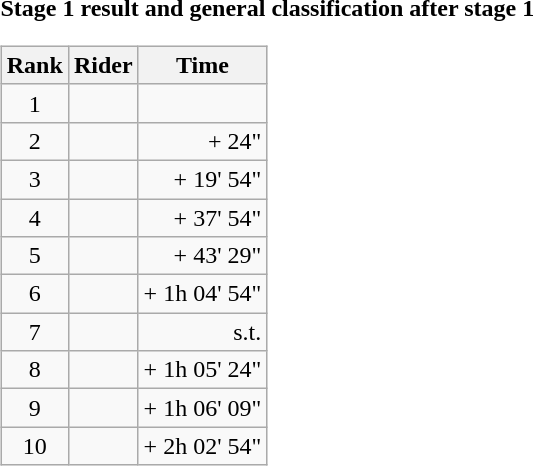<table>
<tr>
<td><strong>Stage 1 result and general classification after stage 1</strong><br><table class="wikitable">
<tr>
<th scope="col">Rank</th>
<th scope="col">Rider</th>
<th scope="col">Time</th>
</tr>
<tr>
<td style="text-align:center;">1</td>
<td></td>
<td style="text-align:right;"></td>
</tr>
<tr>
<td style="text-align:center;">2</td>
<td></td>
<td style="text-align:right;">+ 24"</td>
</tr>
<tr>
<td style="text-align:center;">3</td>
<td></td>
<td style="text-align:right;">+ 19' 54"</td>
</tr>
<tr>
<td style="text-align:center;">4</td>
<td></td>
<td style="text-align:right;">+ 37' 54"</td>
</tr>
<tr>
<td style="text-align:center;">5</td>
<td></td>
<td style="text-align:right;">+ 43' 29"</td>
</tr>
<tr>
<td style="text-align:center;">6</td>
<td></td>
<td style="text-align:right;">+ 1h 04' 54"</td>
</tr>
<tr>
<td style="text-align:center;">7</td>
<td></td>
<td style="text-align:right;">s.t.</td>
</tr>
<tr>
<td style="text-align:center;">8</td>
<td></td>
<td style="text-align:right;">+ 1h 05' 24"</td>
</tr>
<tr>
<td style="text-align:center;">9</td>
<td></td>
<td style="text-align:right;">+ 1h 06' 09"</td>
</tr>
<tr>
<td style="text-align:center;">10</td>
<td></td>
<td style="text-align:right;">+ 2h 02' 54"</td>
</tr>
</table>
</td>
</tr>
</table>
